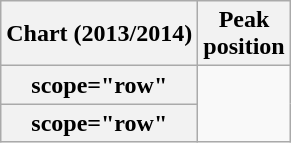<table class="wikitable plainrowheaders sortable">
<tr>
<th>Chart (2013/2014)</th>
<th>Peak<br>position</th>
</tr>
<tr>
<th>scope="row"</th>
</tr>
<tr>
<th>scope="row"</th>
</tr>
</table>
